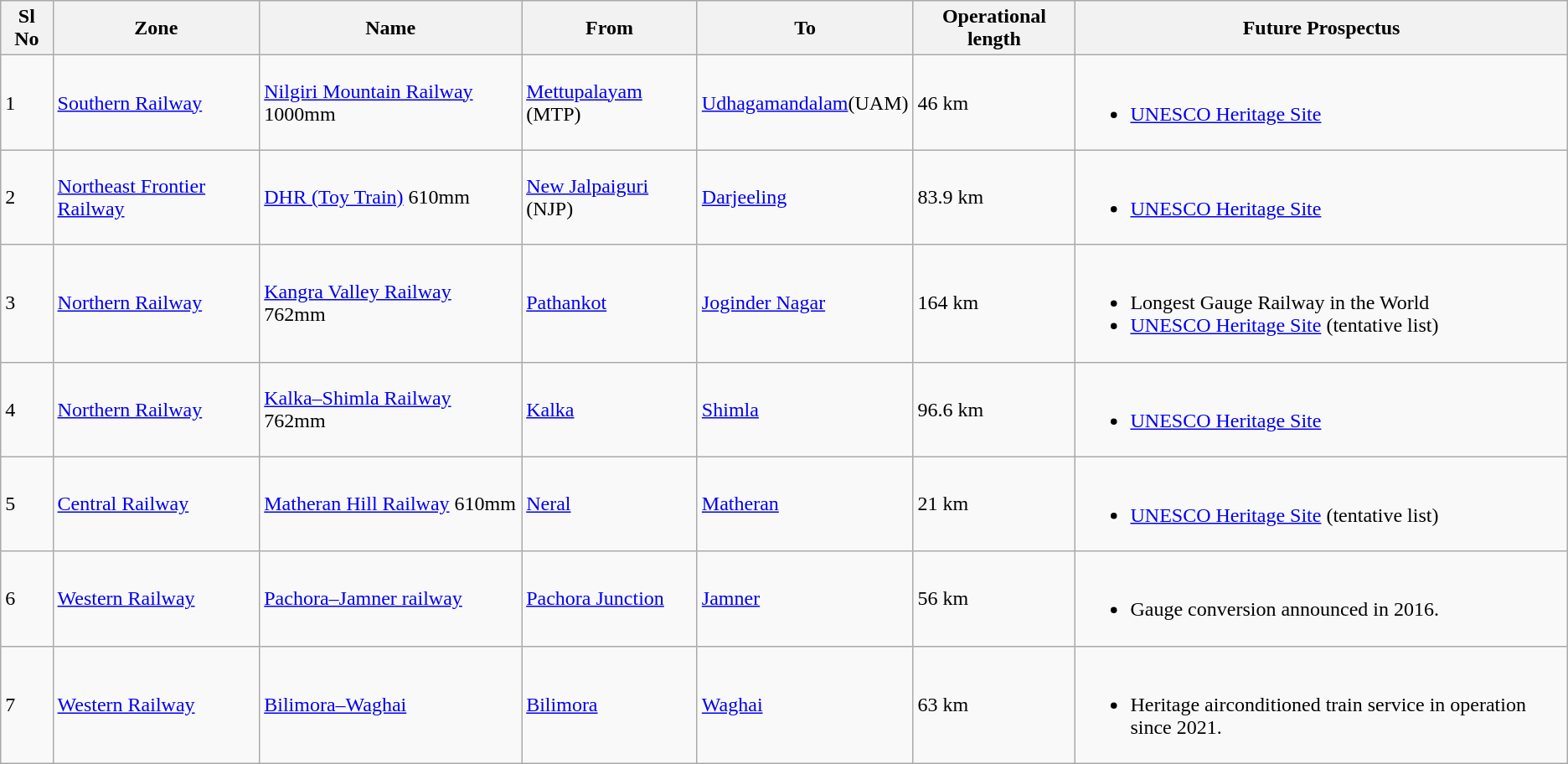<table class="wikitable">
<tr>
<th>Sl No</th>
<th>Zone</th>
<th>Name</th>
<th>From</th>
<th>To</th>
<th>Operational length</th>
<th>Future Prospectus</th>
</tr>
<tr>
<td>1</td>
<td><a href='#'>Southern Railway</a></td>
<td><a href='#'>Nilgiri Mountain Railway</a> 1000mm</td>
<td><a href='#'>Mettupalayam</a> (MTP)</td>
<td><a href='#'>Udhagamandalam</a>(UAM)</td>
<td>46 km</td>
<td><br><ul><li><a href='#'>UNESCO Heritage Site</a></li></ul></td>
</tr>
<tr>
<td>2</td>
<td><a href='#'>Northeast Frontier Railway</a></td>
<td><a href='#'>DHR (Toy Train)</a> 610mm</td>
<td><a href='#'>New Jalpaiguri</a> (NJP)</td>
<td><a href='#'>Darjeeling</a></td>
<td>83.9 km</td>
<td><br><ul><li><a href='#'>UNESCO Heritage Site</a></li></ul></td>
</tr>
<tr>
<td>3</td>
<td><a href='#'>Northern Railway</a></td>
<td><a href='#'>Kangra Valley Railway</a> 762mm</td>
<td><a href='#'>Pathankot</a></td>
<td><a href='#'>Joginder Nagar</a></td>
<td>164 km</td>
<td><br><ul><li>Longest  Gauge Railway in the World</li><li><a href='#'>UNESCO Heritage Site</a> (tentative list)</li></ul></td>
</tr>
<tr>
<td>4</td>
<td><a href='#'>Northern Railway</a></td>
<td><a href='#'>Kalka–Shimla Railway</a> 762mm</td>
<td><a href='#'>Kalka</a></td>
<td><a href='#'>Shimla</a></td>
<td>96.6 km</td>
<td><br><ul><li><a href='#'>UNESCO Heritage Site</a></li></ul></td>
</tr>
<tr>
<td>5</td>
<td><a href='#'>Central Railway</a></td>
<td><a href='#'>Matheran Hill Railway</a> 610mm</td>
<td><a href='#'>Neral</a></td>
<td><a href='#'>Matheran</a></td>
<td>21 km</td>
<td><br><ul><li><a href='#'>UNESCO Heritage Site</a> (tentative list)</li></ul></td>
</tr>
<tr>
<td>6</td>
<td><a href='#'>Western Railway</a></td>
<td><a href='#'>Pachora–Jamner railway</a></td>
<td><a href='#'>Pachora Junction</a></td>
<td><a href='#'>Jamner</a></td>
<td>56 km</td>
<td><br><ul><li>Gauge conversion announced in 2016.</li></ul></td>
</tr>
<tr>
<td>7</td>
<td><a href='#'>Western Railway</a></td>
<td><a href='#'>Bilimora–Waghai</a></td>
<td><a href='#'>Bilimora</a></td>
<td><a href='#'>Waghai</a></td>
<td>63 km</td>
<td><br><ul><li>Heritage airconditioned train service in operation since 2021.</li></ul></td>
</tr>
</table>
